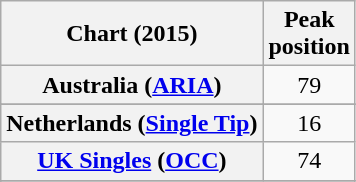<table class="wikitable sortable plainrowheaders" style="text-align:center;">
<tr>
<th>Chart (2015)</th>
<th>Peak<br>position</th>
</tr>
<tr>
<th scope="row">Australia (<a href='#'>ARIA</a>)</th>
<td>79</td>
</tr>
<tr>
</tr>
<tr>
</tr>
<tr>
</tr>
<tr>
<th scope="row">Netherlands (<a href='#'>Single Tip</a>)</th>
<td>16</td>
</tr>
<tr>
<th scope="row"><a href='#'>UK Singles</a> (<a href='#'>OCC</a>)</th>
<td>74</td>
</tr>
<tr>
</tr>
<tr>
</tr>
<tr>
</tr>
<tr>
</tr>
<tr>
</tr>
<tr>
</tr>
<tr>
</tr>
<tr>
</tr>
</table>
